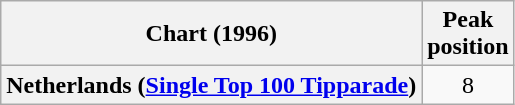<table class="wikitable plainrowheaders" style="text-align:center">
<tr>
<th scope="col">Chart (1996)</th>
<th scope="col">Peak<br>position</th>
</tr>
<tr>
<th scope="row">Netherlands (<a href='#'>Single Top 100 Tipparade</a>)</th>
<td>8</td>
</tr>
</table>
